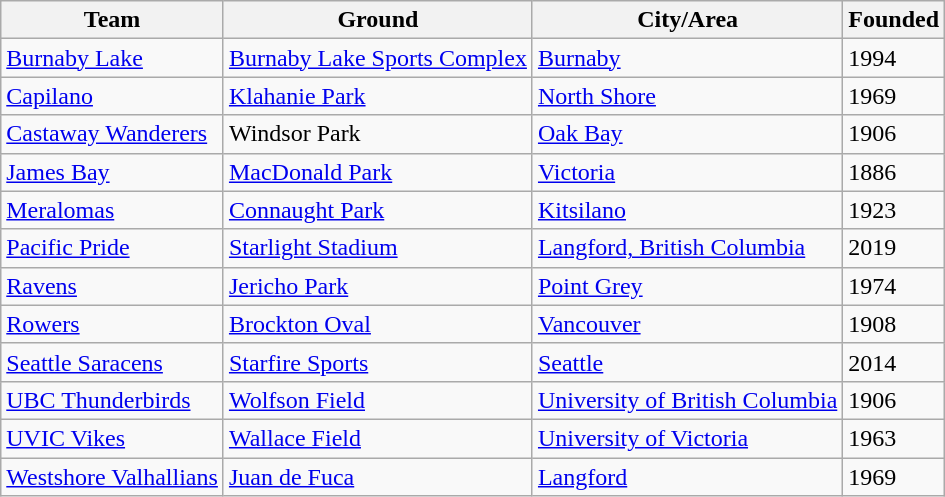<table class="wikitable sortable">
<tr>
<th>Team</th>
<th>Ground</th>
<th>City/Area</th>
<th>Founded</th>
</tr>
<tr>
<td><a href='#'>Burnaby Lake</a></td>
<td><a href='#'>Burnaby Lake Sports Complex</a></td>
<td><a href='#'>Burnaby</a></td>
<td>1994</td>
</tr>
<tr>
<td><a href='#'>Capilano</a></td>
<td><a href='#'>Klahanie Park</a></td>
<td><a href='#'>North Shore</a></td>
<td>1969</td>
</tr>
<tr>
<td><a href='#'>Castaway Wanderers</a></td>
<td>Windsor Park</td>
<td><a href='#'>Oak Bay</a></td>
<td>1906</td>
</tr>
<tr>
<td><a href='#'>James Bay</a></td>
<td><a href='#'>MacDonald Park</a></td>
<td><a href='#'>Victoria</a></td>
<td>1886</td>
</tr>
<tr>
<td><a href='#'>Meralomas</a></td>
<td><a href='#'>Connaught Park</a></td>
<td><a href='#'>Kitsilano</a></td>
<td>1923</td>
</tr>
<tr>
<td><a href='#'>Pacific Pride</a></td>
<td><a href='#'>Starlight Stadium</a></td>
<td><a href='#'>Langford, British Columbia</a></td>
<td>2019</td>
</tr>
<tr>
<td><a href='#'>Ravens</a></td>
<td><a href='#'>Jericho Park</a></td>
<td><a href='#'>Point Grey</a></td>
<td>1974</td>
</tr>
<tr>
<td><a href='#'>Rowers</a></td>
<td><a href='#'>Brockton Oval</a></td>
<td><a href='#'>Vancouver</a></td>
<td>1908</td>
</tr>
<tr>
<td><a href='#'>Seattle Saracens</a></td>
<td><a href='#'>Starfire Sports</a></td>
<td><a href='#'>Seattle</a></td>
<td>2014</td>
</tr>
<tr>
<td><a href='#'>UBC Thunderbirds</a></td>
<td><a href='#'>Wolfson Field</a></td>
<td><a href='#'>University of British Columbia</a></td>
<td>1906</td>
</tr>
<tr>
<td><a href='#'>UVIC Vikes</a></td>
<td><a href='#'>Wallace Field</a></td>
<td><a href='#'>University of Victoria</a></td>
<td>1963</td>
</tr>
<tr>
<td><a href='#'>Westshore Valhallians</a></td>
<td><a href='#'>Juan de Fuca</a></td>
<td><a href='#'>Langford</a></td>
<td>1969</td>
</tr>
</table>
